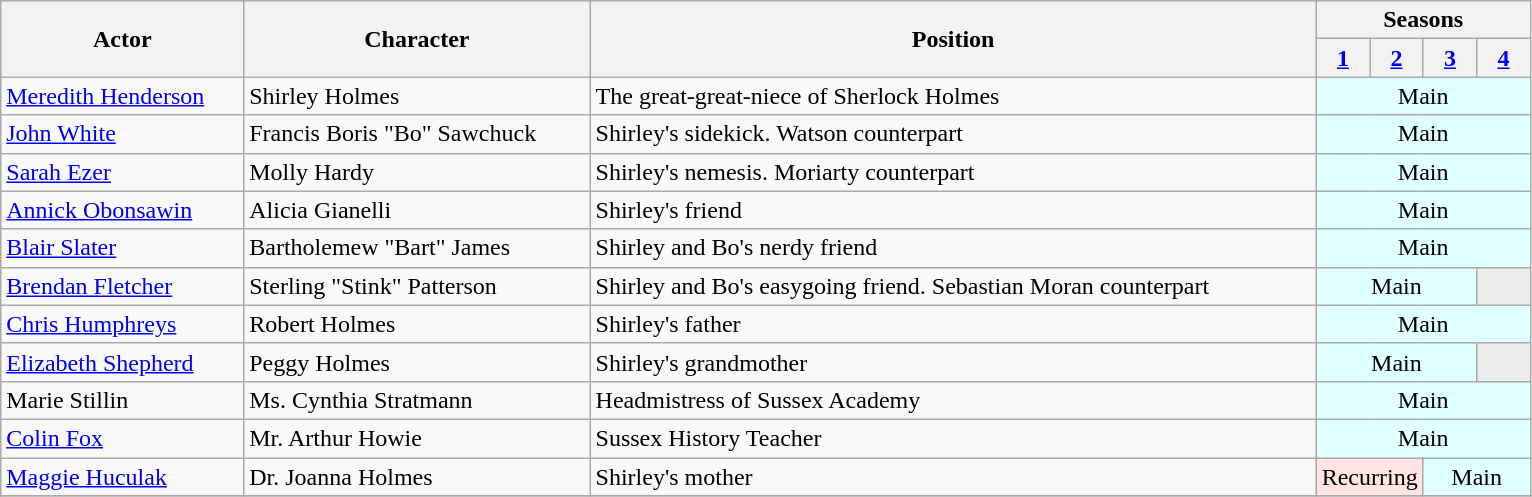<table class="wikitable">
<tr>
<th rowspan="2">Actor</th>
<th rowspan="2">Character</th>
<th rowspan="2">Position</th>
<th colspan="4">Seasons</th>
</tr>
<tr>
<th class="unsortable" style="width:3.5%;"><a href='#'>1</a></th>
<th class="unsortable" style="width:3.5%;"><a href='#'>2</a></th>
<th class="unsortable" style="width:3.5%;"><a href='#'>3</a></th>
<th class="unsortable" style="width:3.5%;"><a href='#'>4</a></th>
</tr>
<tr>
<td><a href='#'>Meredith Henderson</a></td>
<td>Shirley Holmes</td>
<td>The great-great-niece of Sherlock Holmes</td>
<td colspan="4" style="background:#e0ffff; text-align:center;">Main</td>
</tr>
<tr>
<td><a href='#'>John White</a></td>
<td>Francis Boris "Bo" Sawchuck</td>
<td>Shirley's sidekick. Watson counterpart</td>
<td colspan="4" style="background:#e0ffff; text-align:center;">Main</td>
</tr>
<tr>
<td><a href='#'>Sarah Ezer</a></td>
<td>Molly Hardy</td>
<td>Shirley's nemesis. Moriarty counterpart</td>
<td colspan="4" style="background:#e0ffff; text-align:center;">Main</td>
</tr>
<tr>
<td><a href='#'>Annick Obonsawin</a></td>
<td>Alicia Gianelli</td>
<td>Shirley's friend</td>
<td colspan="4" style="background:#e0ffff; text-align:center;">Main</td>
</tr>
<tr>
<td><a href='#'>Blair Slater</a></td>
<td>Bartholemew "Bart" James</td>
<td>Shirley and Bo's nerdy friend</td>
<td colspan="4" style="background:#e0ffff; text-align:center;">Main</td>
</tr>
<tr>
<td><a href='#'>Brendan Fletcher</a></td>
<td>Sterling "Stink" Patterson</td>
<td>Shirley and Bo's easygoing friend. Sebastian Moran counterpart</td>
<td colspan="3" style="background:#e0ffff; text-align:center;">Main</td>
<td colspan="1" style="background:#ececec; color:gray; vertical-align:middle; text-align:center;" class="table-na"></td>
</tr>
<tr>
<td><a href='#'>Chris Humphreys</a></td>
<td>Robert Holmes</td>
<td>Shirley's father</td>
<td colspan="4" style="background:#e0ffff; text-align:center;">Main</td>
</tr>
<tr>
<td><a href='#'>Elizabeth Shepherd</a></td>
<td>Peggy Holmes</td>
<td>Shirley's grandmother</td>
<td colspan="3" style="background:#e0ffff; text-align:center;">Main</td>
<td colspan="1" style="background:#ececec; color:gray; vertical-align:middle; text-align:center;" class="table-na"></td>
</tr>
<tr>
<td>Marie Stillin</td>
<td>Ms. Cynthia Stratmann</td>
<td>Headmistress of Sussex Academy</td>
<td colspan="4" style="background:#e0ffff; text-align:center;">Main</td>
</tr>
<tr>
<td><a href='#'>Colin Fox</a></td>
<td>Mr. Arthur Howie</td>
<td>Sussex History Teacher</td>
<td colspan="4" style="background:#e0ffff; text-align:center;">Main</td>
</tr>
<tr>
<td><a href='#'>Maggie Huculak</a></td>
<td>Dr. Joanna Holmes</td>
<td>Shirley's mother</td>
<td colspan="2" style="background:#ffe4e1; text-align:center;">Recurring</td>
<td colspan="2" style="background:#e0ffff; text-align:center;">Main</td>
</tr>
<tr>
</tr>
</table>
